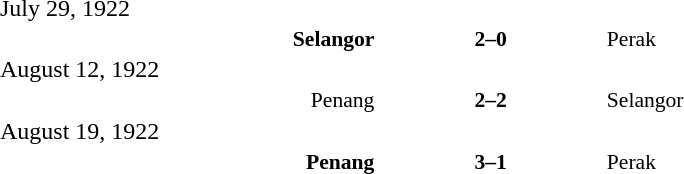<table width=100% cellspacing=1>
<tr>
<th width=20%></th>
<th width=12%></th>
<th width=20%></th>
<th></th>
</tr>
<tr>
<td>July 29, 1922</td>
</tr>
<tr style=font-size:90%>
<td align=right><strong>Selangor</strong></td>
<td align=center><strong>2–0</strong></td>
<td>Perak</td>
<td></td>
<td></td>
</tr>
<tr>
<td>August 12, 1922</td>
</tr>
<tr style=font-size:90%>
<td align=right>Penang</td>
<td align=center><strong>2–2</strong></td>
<td>Selangor</td>
<td></td>
<td></td>
</tr>
<tr>
<td>August 19, 1922</td>
</tr>
<tr style=font-size:90%>
<td align=right><strong>Penang</strong></td>
<td align=center><strong>3–1</strong></td>
<td>Perak</td>
<td></td>
<td></td>
</tr>
<tr>
</tr>
</table>
